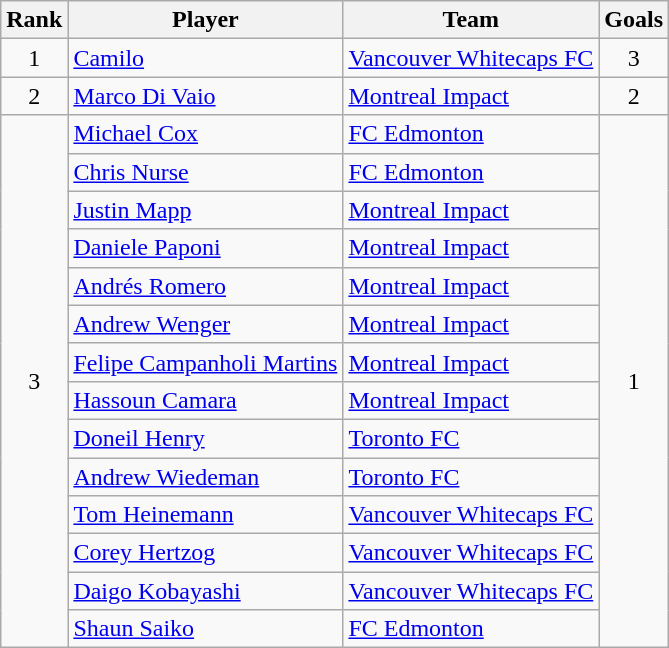<table class="wikitable">
<tr>
<th>Rank</th>
<th>Player</th>
<th>Team</th>
<th>Goals</th>
</tr>
<tr>
<td align=center>1</td>
<td> <a href='#'>Camilo</a></td>
<td><a href='#'>Vancouver Whitecaps FC</a></td>
<td align=center>3</td>
</tr>
<tr>
<td align=center>2</td>
<td> <a href='#'>Marco Di Vaio</a></td>
<td><a href='#'>Montreal Impact</a></td>
<td align=center>2</td>
</tr>
<tr>
<td align=center rowspan=14>3</td>
<td> <a href='#'>Michael Cox</a></td>
<td><a href='#'>FC Edmonton</a></td>
<td align=center rowspan=14>1</td>
</tr>
<tr>
<td> <a href='#'>Chris Nurse</a></td>
<td><a href='#'>FC Edmonton</a></td>
</tr>
<tr>
<td> <a href='#'>Justin Mapp</a></td>
<td><a href='#'>Montreal Impact</a></td>
</tr>
<tr>
<td> <a href='#'>Daniele Paponi</a></td>
<td><a href='#'>Montreal Impact</a></td>
</tr>
<tr>
<td> <a href='#'>Andrés Romero</a></td>
<td><a href='#'>Montreal Impact</a></td>
</tr>
<tr>
<td> <a href='#'>Andrew Wenger</a></td>
<td><a href='#'>Montreal Impact</a></td>
</tr>
<tr>
<td> <a href='#'>Felipe Campanholi Martins</a></td>
<td><a href='#'>Montreal Impact</a></td>
</tr>
<tr>
<td> <a href='#'>Hassoun Camara</a></td>
<td><a href='#'>Montreal Impact</a></td>
</tr>
<tr>
<td> <a href='#'>Doneil Henry</a></td>
<td><a href='#'>Toronto FC</a></td>
</tr>
<tr>
<td> <a href='#'>Andrew Wiedeman</a></td>
<td><a href='#'>Toronto FC</a></td>
</tr>
<tr>
<td> <a href='#'>Tom Heinemann</a></td>
<td><a href='#'>Vancouver Whitecaps FC</a></td>
</tr>
<tr>
<td> <a href='#'>Corey Hertzog</a></td>
<td><a href='#'>Vancouver Whitecaps FC</a></td>
</tr>
<tr>
<td> <a href='#'>Daigo Kobayashi</a></td>
<td><a href='#'>Vancouver Whitecaps FC</a></td>
</tr>
<tr>
<td> <a href='#'>Shaun Saiko</a></td>
<td><a href='#'>FC Edmonton</a> </td>
</tr>
</table>
